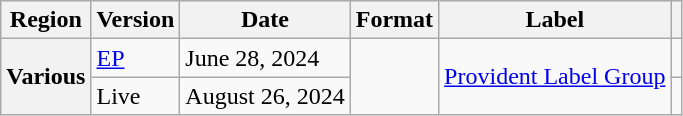<table class="wikitable plainrowheaders">
<tr>
<th scope="col">Region</th>
<th scope="col">Version</th>
<th scope="col">Date</th>
<th scope="col">Format</th>
<th scope="col">Label</th>
<th scope="col"></th>
</tr>
<tr>
<th scope="row" rowspan="2">Various</th>
<td><a href='#'>EP</a></td>
<td>June 28, 2024</td>
<td rowspan="2"></td>
<td rowspan="2"><a href='#'>Provident Label Group</a></td>
<td></td>
</tr>
<tr>
<td>Live</td>
<td>August 26, 2024</td>
<td></td>
</tr>
</table>
